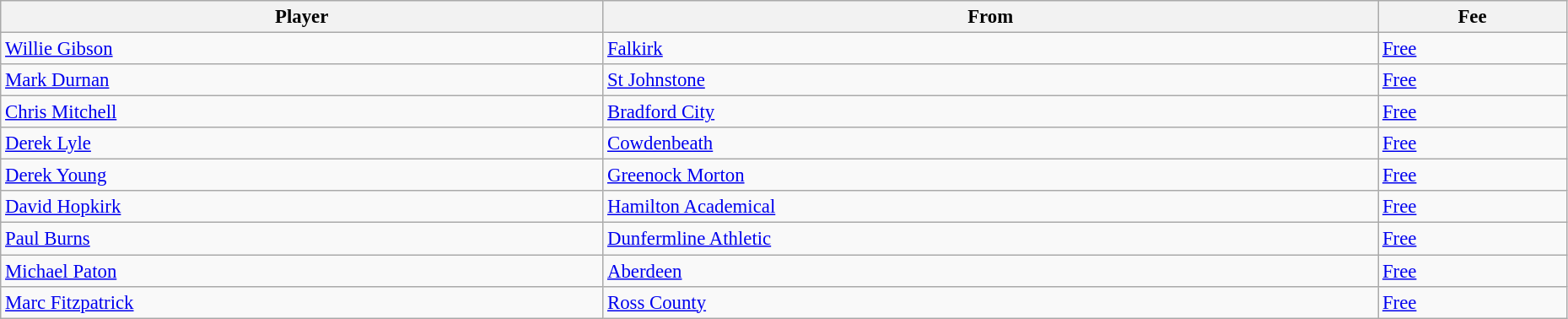<table class="wikitable" style="text-align:center; font-size:95%;width:98%; text-align:left">
<tr>
<th>Player</th>
<th>From</th>
<th>Fee</th>
</tr>
<tr>
<td> <a href='#'>Willie Gibson</a></td>
<td> <a href='#'>Falkirk</a></td>
<td><a href='#'>Free</a></td>
</tr>
<tr>
<td> <a href='#'>Mark Durnan</a></td>
<td> <a href='#'>St Johnstone</a></td>
<td><a href='#'>Free</a></td>
</tr>
<tr>
<td> <a href='#'>Chris Mitchell</a></td>
<td> <a href='#'>Bradford City</a></td>
<td><a href='#'>Free</a></td>
</tr>
<tr>
<td> <a href='#'>Derek Lyle</a></td>
<td> <a href='#'>Cowdenbeath</a></td>
<td><a href='#'>Free</a></td>
</tr>
<tr>
<td> <a href='#'>Derek Young</a></td>
<td> <a href='#'>Greenock Morton</a></td>
<td><a href='#'>Free</a></td>
</tr>
<tr>
<td> <a href='#'>David Hopkirk</a></td>
<td> <a href='#'>Hamilton Academical</a></td>
<td><a href='#'>Free</a></td>
</tr>
<tr>
<td> <a href='#'>Paul Burns</a></td>
<td> <a href='#'>Dunfermline Athletic</a></td>
<td><a href='#'>Free</a></td>
</tr>
<tr>
<td> <a href='#'>Michael Paton</a></td>
<td> <a href='#'>Aberdeen</a></td>
<td><a href='#'>Free</a></td>
</tr>
<tr>
<td> <a href='#'>Marc Fitzpatrick</a></td>
<td> <a href='#'>Ross County</a></td>
<td><a href='#'>Free</a></td>
</tr>
</table>
